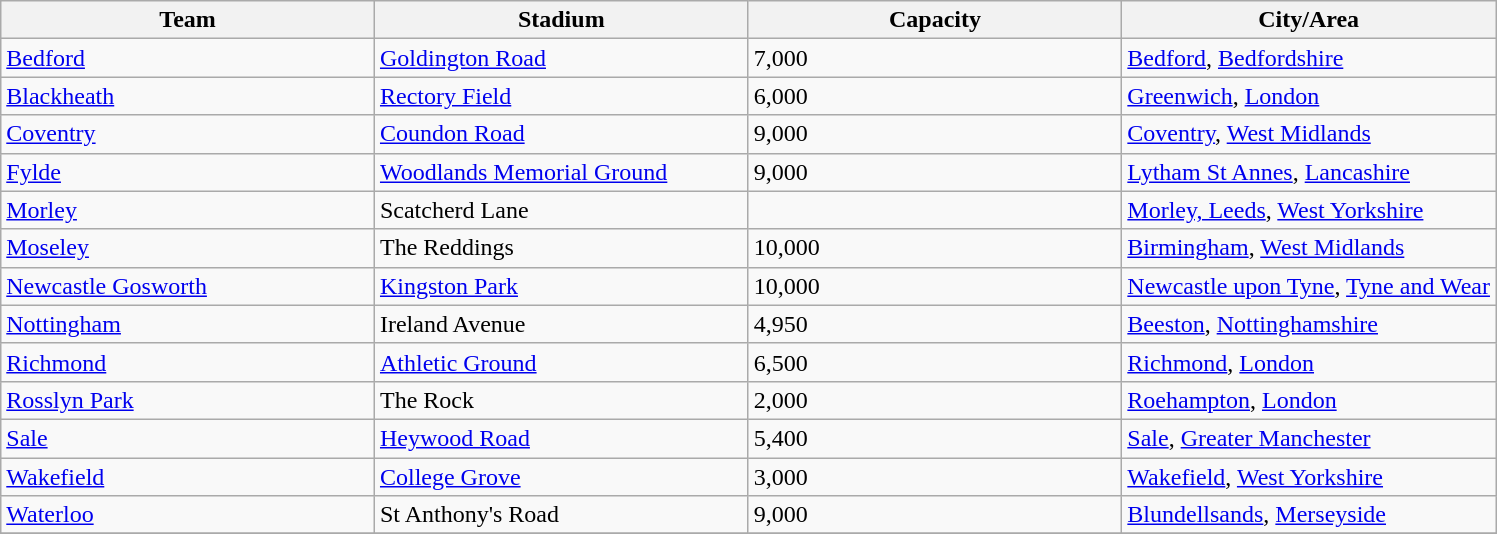<table class="wikitable sortable">
<tr>
<th width=25%>Team</th>
<th width=25%>Stadium</th>
<th width=25%>Capacity</th>
<th width=25%>City/Area</th>
</tr>
<tr>
<td><a href='#'>Bedford</a></td>
<td><a href='#'>Goldington Road</a></td>
<td>7,000</td>
<td><a href='#'>Bedford</a>, <a href='#'>Bedfordshire</a></td>
</tr>
<tr>
<td><a href='#'>Blackheath</a></td>
<td><a href='#'>Rectory Field</a></td>
<td>6,000</td>
<td><a href='#'>Greenwich</a>, <a href='#'>London</a></td>
</tr>
<tr>
<td><a href='#'>Coventry</a></td>
<td><a href='#'>Coundon Road</a></td>
<td>9,000</td>
<td><a href='#'>Coventry</a>, <a href='#'>West Midlands</a></td>
</tr>
<tr>
<td><a href='#'>Fylde</a></td>
<td><a href='#'>Woodlands Memorial Ground</a></td>
<td>9,000</td>
<td><a href='#'>Lytham St Annes</a>, <a href='#'>Lancashire</a></td>
</tr>
<tr>
<td><a href='#'>Morley</a></td>
<td>Scatcherd Lane</td>
<td></td>
<td><a href='#'>Morley, Leeds</a>, <a href='#'>West Yorkshire</a></td>
</tr>
<tr>
<td><a href='#'>Moseley</a></td>
<td>The Reddings</td>
<td>10,000</td>
<td><a href='#'>Birmingham</a>, <a href='#'>West Midlands</a></td>
</tr>
<tr>
<td><a href='#'>Newcastle Gosworth</a></td>
<td><a href='#'>Kingston Park</a></td>
<td>10,000</td>
<td><a href='#'>Newcastle upon Tyne</a>, <a href='#'>Tyne and Wear</a></td>
</tr>
<tr>
<td><a href='#'>Nottingham</a></td>
<td>Ireland Avenue</td>
<td>4,950</td>
<td><a href='#'>Beeston</a>, <a href='#'>Nottinghamshire</a></td>
</tr>
<tr>
<td><a href='#'>Richmond</a></td>
<td><a href='#'>Athletic Ground</a></td>
<td>6,500</td>
<td><a href='#'>Richmond</a>, <a href='#'>London</a></td>
</tr>
<tr>
<td><a href='#'>Rosslyn Park</a></td>
<td>The Rock</td>
<td>2,000</td>
<td><a href='#'>Roehampton</a>, <a href='#'>London</a></td>
</tr>
<tr>
<td><a href='#'>Sale</a></td>
<td><a href='#'>Heywood Road</a></td>
<td>5,400</td>
<td><a href='#'>Sale</a>, <a href='#'>Greater Manchester</a></td>
</tr>
<tr>
<td><a href='#'>Wakefield</a></td>
<td><a href='#'>College Grove</a></td>
<td>3,000</td>
<td><a href='#'>Wakefield</a>, <a href='#'>West Yorkshire</a></td>
</tr>
<tr>
<td><a href='#'>Waterloo</a></td>
<td>St Anthony's Road</td>
<td>9,000</td>
<td><a href='#'>Blundellsands</a>, <a href='#'>Merseyside</a></td>
</tr>
<tr>
</tr>
</table>
